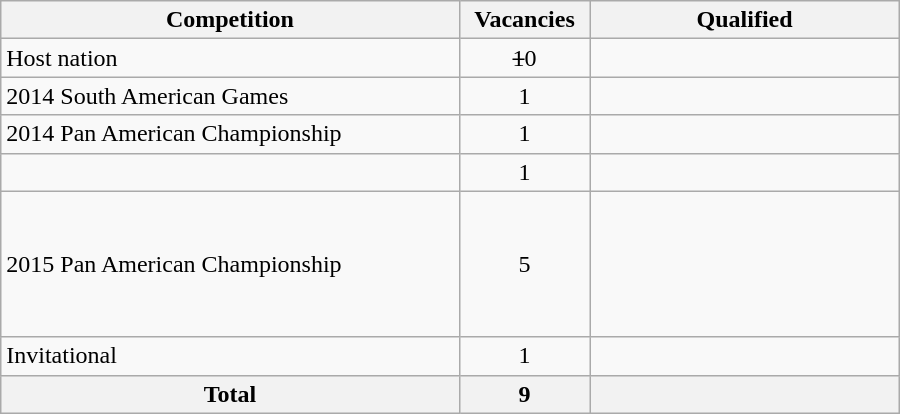<table class = "wikitable" width=600>
<tr>
<th width=300>Competition</th>
<th width=80>Vacancies</th>
<th width=200>Qualified</th>
</tr>
<tr>
<td>Host nation</td>
<td align="center"><s>1</s>0</td>
<td><s></s></td>
</tr>
<tr>
<td>2014 South American Games</td>
<td align="center">1</td>
<td></td>
</tr>
<tr>
<td>2014 Pan American Championship</td>
<td align="center">1</td>
<td></td>
</tr>
<tr>
<td></td>
<td align="center">1</td>
<td></td>
</tr>
<tr>
<td>2015 Pan American Championship</td>
<td align="center">5</td>
<td><br><br><br><br><s></s><br></td>
</tr>
<tr>
<td>Invitational</td>
<td align="center">1</td>
<td></td>
</tr>
<tr>
<th>Total</th>
<th>9</th>
<th></th>
</tr>
</table>
